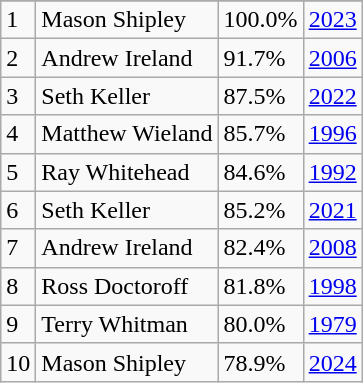<table class="wikitable">
<tr>
</tr>
<tr>
<td>1</td>
<td>Mason Shipley</td>
<td><abbr>100.0%</abbr></td>
<td><a href='#'>2023</a></td>
</tr>
<tr>
<td>2</td>
<td>Andrew Ireland</td>
<td><abbr>91.7%</abbr></td>
<td><a href='#'>2006</a></td>
</tr>
<tr>
<td>3</td>
<td>Seth Keller</td>
<td><abbr>87.5%</abbr></td>
<td><a href='#'>2022</a></td>
</tr>
<tr>
<td>4</td>
<td>Matthew Wieland</td>
<td><abbr>85.7%</abbr></td>
<td><a href='#'>1996</a></td>
</tr>
<tr>
<td>5</td>
<td>Ray Whitehead</td>
<td><abbr>84.6%</abbr></td>
<td><a href='#'>1992</a></td>
</tr>
<tr>
<td>6</td>
<td>Seth Keller</td>
<td><abbr>85.2%</abbr></td>
<td><a href='#'>2021</a></td>
</tr>
<tr>
<td>7</td>
<td>Andrew Ireland</td>
<td><abbr>82.4%</abbr></td>
<td><a href='#'>2008</a></td>
</tr>
<tr>
<td>8</td>
<td>Ross Doctoroff</td>
<td><abbr>81.8%</abbr></td>
<td><a href='#'>1998</a></td>
</tr>
<tr>
<td>9</td>
<td>Terry Whitman</td>
<td><abbr>80.0%</abbr></td>
<td><a href='#'>1979</a></td>
</tr>
<tr>
<td>10</td>
<td>Mason Shipley</td>
<td><abbr>78.9%</abbr></td>
<td><a href='#'>2024</a></td>
</tr>
</table>
